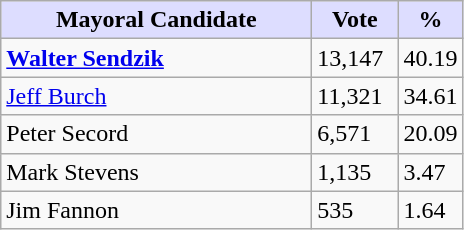<table class="wikitable">
<tr>
<th style="background:#ddf; width:200px;">Mayoral Candidate </th>
<th style="background:#ddf; width:50px;">Vote</th>
<th style="background:#ddf; width:30px;">%</th>
</tr>
<tr>
<td><strong><a href='#'>Walter Sendzik</a></strong></td>
<td>13,147</td>
<td>40.19</td>
</tr>
<tr>
<td><a href='#'>Jeff Burch</a></td>
<td>11,321</td>
<td>34.61</td>
</tr>
<tr>
<td>Peter Secord</td>
<td>6,571</td>
<td>20.09</td>
</tr>
<tr>
<td>Mark Stevens</td>
<td>1,135</td>
<td>3.47</td>
</tr>
<tr>
<td>Jim Fannon</td>
<td>535</td>
<td>1.64</td>
</tr>
</table>
